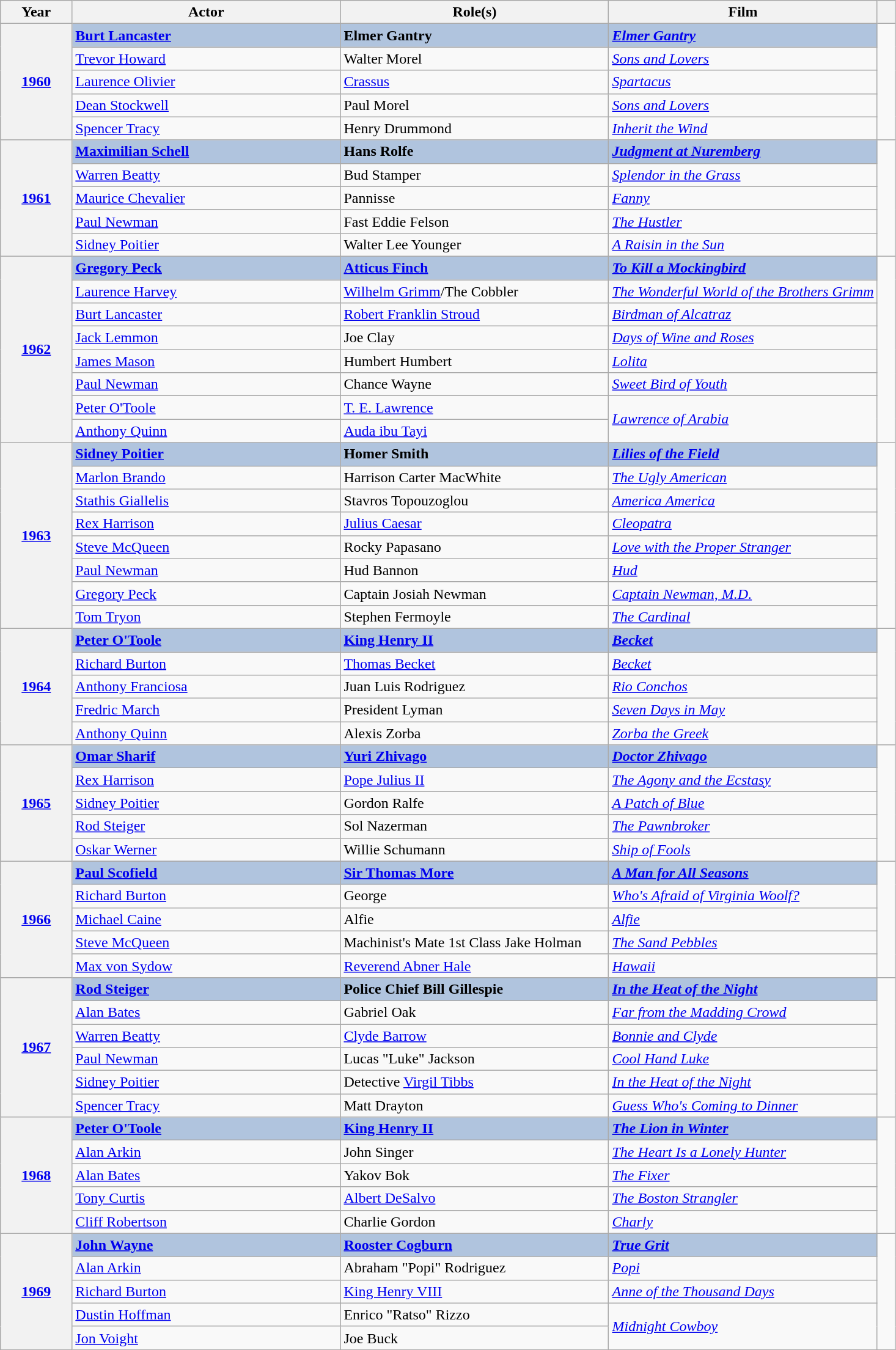<table class="wikitable sortable">
<tr>
<th scope="col" style="width:8%;">Year</th>
<th scope="col" style="width:30%;">Actor</th>
<th scope="col" style="width:30%;">Role(s)</th>
<th scope="col" style="width:30%;">Film</th>
<th scope="col" style="width:2%;" class="unsortable"></th>
</tr>
<tr>
<th rowspan="5" style="text-align:center;"><a href='#'>1960</a></th>
<td style="background:#B0C4DE;"><strong><a href='#'>Burt Lancaster</a></strong></td>
<td style="background:#B0C4DE;"><strong>Elmer Gantry</strong></td>
<td style="background:#B0C4DE;"><strong><em><a href='#'>Elmer Gantry</a></em></strong></td>
<td rowspan=5></td>
</tr>
<tr>
<td><a href='#'>Trevor Howard</a></td>
<td>Walter Morel</td>
<td><em><a href='#'>Sons and Lovers</a></em></td>
</tr>
<tr>
<td><a href='#'>Laurence Olivier</a></td>
<td><a href='#'>Crassus</a></td>
<td><em><a href='#'>Spartacus</a></em></td>
</tr>
<tr>
<td><a href='#'>Dean Stockwell</a></td>
<td>Paul Morel</td>
<td><em><a href='#'>Sons and Lovers</a></em></td>
</tr>
<tr>
<td><a href='#'>Spencer Tracy</a></td>
<td>Henry Drummond</td>
<td><em><a href='#'>Inherit the Wind</a></em></td>
</tr>
<tr>
<th rowspan="5" style="text-align:center;"><a href='#'>1961</a></th>
<td style="background:#B0C4DE;"><strong><a href='#'>Maximilian Schell</a></strong></td>
<td style="background:#B0C4DE;"><strong>Hans Rolfe</strong></td>
<td style="background:#B0C4DE;"><strong><em><a href='#'>Judgment at Nuremberg</a></em></strong></td>
<td rowspan=5></td>
</tr>
<tr>
<td><a href='#'>Warren Beatty</a></td>
<td>Bud Stamper</td>
<td><em><a href='#'>Splendor in the Grass</a></em></td>
</tr>
<tr>
<td><a href='#'>Maurice Chevalier</a></td>
<td>Pannisse</td>
<td><em><a href='#'>Fanny</a></em></td>
</tr>
<tr>
<td><a href='#'>Paul Newman</a></td>
<td>Fast Eddie Felson</td>
<td><em><a href='#'>The Hustler</a></em></td>
</tr>
<tr>
<td><a href='#'>Sidney Poitier</a></td>
<td>Walter Lee Younger</td>
<td><em><a href='#'>A Raisin in the Sun</a></em></td>
</tr>
<tr>
<th rowspan="8" style="text-align:center;"><a href='#'>1962</a></th>
<td style="background:#B0C4DE;"><strong><a href='#'>Gregory Peck</a></strong></td>
<td style="background:#B0C4DE;"><strong><a href='#'>Atticus Finch</a></strong></td>
<td style="background:#B0C4DE;"><strong><em><a href='#'>To Kill a Mockingbird</a></em></strong></td>
<td rowspan=8></td>
</tr>
<tr>
<td><a href='#'>Laurence Harvey</a></td>
<td><a href='#'>Wilhelm Grimm</a>/The Cobbler</td>
<td><em><a href='#'>The Wonderful World of the Brothers Grimm</a></em></td>
</tr>
<tr>
<td><a href='#'>Burt Lancaster</a></td>
<td><a href='#'>Robert Franklin Stroud</a></td>
<td><em><a href='#'>Birdman of Alcatraz</a></em></td>
</tr>
<tr>
<td><a href='#'>Jack Lemmon</a></td>
<td>Joe Clay</td>
<td><em><a href='#'>Days of Wine and Roses</a></em></td>
</tr>
<tr>
<td><a href='#'>James Mason</a></td>
<td>Humbert Humbert</td>
<td><em><a href='#'>Lolita</a></em></td>
</tr>
<tr>
<td><a href='#'>Paul Newman</a></td>
<td>Chance Wayne</td>
<td><em><a href='#'>Sweet Bird of Youth</a></em></td>
</tr>
<tr>
<td><a href='#'>Peter O'Toole</a></td>
<td><a href='#'>T. E. Lawrence</a></td>
<td rowspan=2><em><a href='#'>Lawrence of Arabia</a></em></td>
</tr>
<tr>
<td><a href='#'>Anthony Quinn</a></td>
<td><a href='#'>Auda ibu Tayi</a></td>
</tr>
<tr>
<th rowspan="8" style="text-align:center;"><a href='#'>1963</a></th>
<td style="background:#B0C4DE;"><strong><a href='#'>Sidney Poitier</a></strong></td>
<td style="background:#B0C4DE;"><strong>Homer Smith</strong></td>
<td style="background:#B0C4DE;"><strong><em><a href='#'>Lilies of the Field</a></em></strong></td>
<td rowspan=8></td>
</tr>
<tr>
<td><a href='#'>Marlon Brando</a></td>
<td>Harrison Carter MacWhite</td>
<td><em><a href='#'>The Ugly American</a></em></td>
</tr>
<tr>
<td><a href='#'>Stathis Giallelis</a></td>
<td>Stavros Topouzoglou</td>
<td><em><a href='#'>America America</a></em></td>
</tr>
<tr>
<td><a href='#'>Rex Harrison</a></td>
<td><a href='#'>Julius Caesar</a></td>
<td><em><a href='#'>Cleopatra</a></em></td>
</tr>
<tr>
<td><a href='#'>Steve McQueen</a></td>
<td>Rocky Papasano</td>
<td><em><a href='#'>Love with the Proper Stranger</a></em></td>
</tr>
<tr>
<td><a href='#'>Paul Newman</a></td>
<td>Hud Bannon</td>
<td><em><a href='#'>Hud</a></em></td>
</tr>
<tr>
<td><a href='#'>Gregory Peck</a></td>
<td>Captain Josiah Newman</td>
<td><em><a href='#'>Captain Newman, M.D.</a></em></td>
</tr>
<tr>
<td><a href='#'>Tom Tryon</a></td>
<td>Stephen Fermoyle</td>
<td><em><a href='#'>The Cardinal</a></em></td>
</tr>
<tr>
<th rowspan="5" style="text-align:center;"><a href='#'>1964</a></th>
<td style="background:#B0C4DE;"><strong><a href='#'>Peter O'Toole</a></strong></td>
<td style="background:#B0C4DE;"><strong><a href='#'>King Henry II</a></strong></td>
<td style="background:#B0C4DE;"><strong><em><a href='#'>Becket</a></em></strong></td>
<td rowspan=5></td>
</tr>
<tr>
<td><a href='#'>Richard Burton</a></td>
<td><a href='#'>Thomas Becket</a></td>
<td><em><a href='#'>Becket</a></em></td>
</tr>
<tr>
<td><a href='#'>Anthony Franciosa</a></td>
<td>Juan Luis Rodriguez</td>
<td><em><a href='#'>Rio Conchos</a></em></td>
</tr>
<tr>
<td><a href='#'>Fredric March</a></td>
<td>President Lyman</td>
<td><em><a href='#'>Seven Days in May</a></em></td>
</tr>
<tr>
<td><a href='#'>Anthony Quinn</a></td>
<td>Alexis Zorba</td>
<td><em><a href='#'>Zorba the Greek</a></em></td>
</tr>
<tr>
<th rowspan="5" style="text-align:center;"><a href='#'>1965</a></th>
<td style="background:#B0C4DE;"><strong><a href='#'>Omar Sharif</a></strong></td>
<td style="background:#B0C4DE;"><strong><a href='#'>Yuri Zhivago</a></strong></td>
<td style="background:#B0C4DE;"><strong><em><a href='#'>Doctor Zhivago</a></em></strong></td>
<td rowspan=5></td>
</tr>
<tr>
<td><a href='#'>Rex Harrison</a></td>
<td><a href='#'>Pope Julius II</a></td>
<td><em><a href='#'>The Agony and the Ecstasy</a></em></td>
</tr>
<tr>
<td><a href='#'>Sidney Poitier</a></td>
<td>Gordon Ralfe</td>
<td><em><a href='#'>A Patch of Blue</a></em></td>
</tr>
<tr>
<td><a href='#'>Rod Steiger</a></td>
<td>Sol Nazerman</td>
<td><em><a href='#'>The Pawnbroker</a></em></td>
</tr>
<tr>
<td><a href='#'>Oskar Werner</a></td>
<td>Willie Schumann</td>
<td><em><a href='#'>Ship of Fools</a></em></td>
</tr>
<tr>
<th rowspan="5" style="text-align:center;"><a href='#'>1966</a></th>
<td style="background:#B0C4DE;"><strong><a href='#'>Paul Scofield</a></strong></td>
<td style="background:#B0C4DE;"><strong><a href='#'>Sir Thomas More</a></strong></td>
<td style="background:#B0C4DE;"><strong><em><a href='#'>A Man for All Seasons</a></em></strong></td>
<td rowspan=5></td>
</tr>
<tr>
<td><a href='#'>Richard Burton</a></td>
<td>George</td>
<td><em><a href='#'>Who's Afraid of Virginia Woolf?</a></em></td>
</tr>
<tr>
<td><a href='#'>Michael Caine</a></td>
<td>Alfie</td>
<td><em><a href='#'>Alfie</a></em></td>
</tr>
<tr>
<td><a href='#'>Steve McQueen</a></td>
<td>Machinist's Mate 1st Class Jake Holman</td>
<td><em><a href='#'>The Sand Pebbles</a></em></td>
</tr>
<tr>
<td><a href='#'>Max von Sydow</a></td>
<td><a href='#'>Reverend Abner Hale</a></td>
<td><em><a href='#'>Hawaii</a></em></td>
</tr>
<tr>
<th rowspan="6" style="text-align:center;"><a href='#'>1967</a></th>
<td style="background:#B0C4DE;"><strong><a href='#'>Rod Steiger</a></strong></td>
<td style="background:#B0C4DE;"><strong>Police Chief Bill Gillespie</strong></td>
<td style="background:#B0C4DE;"><strong><em><a href='#'>In the Heat of the Night</a></em></strong></td>
<td rowspan=6></td>
</tr>
<tr>
<td><a href='#'>Alan Bates</a></td>
<td>Gabriel Oak</td>
<td><em><a href='#'>Far from the Madding Crowd</a></em></td>
</tr>
<tr>
<td><a href='#'>Warren Beatty</a></td>
<td><a href='#'>Clyde Barrow</a></td>
<td><em><a href='#'>Bonnie and Clyde</a></em></td>
</tr>
<tr>
<td><a href='#'>Paul Newman</a></td>
<td>Lucas "Luke" Jackson</td>
<td><em><a href='#'>Cool Hand Luke</a></em></td>
</tr>
<tr>
<td><a href='#'>Sidney Poitier</a></td>
<td>Detective <a href='#'>Virgil Tibbs</a></td>
<td><em><a href='#'>In the Heat of the Night</a></em></td>
</tr>
<tr>
<td><a href='#'>Spencer Tracy</a></td>
<td>Matt Drayton</td>
<td><em><a href='#'>Guess Who's Coming to Dinner</a></em></td>
</tr>
<tr>
<th rowspan="5" style="text-align:center;"><a href='#'>1968</a></th>
<td style="background:#B0C4DE;"><strong><a href='#'>Peter O'Toole</a></strong></td>
<td style="background:#B0C4DE;"><strong><a href='#'>King Henry II</a></strong></td>
<td style="background:#B0C4DE;"><strong><em><a href='#'>The Lion in Winter</a></em></strong></td>
<td rowspan=5></td>
</tr>
<tr>
<td><a href='#'>Alan Arkin</a></td>
<td>John Singer</td>
<td><em><a href='#'>The Heart Is a Lonely Hunter</a></em></td>
</tr>
<tr>
<td><a href='#'>Alan Bates</a></td>
<td>Yakov Bok</td>
<td><em><a href='#'>The Fixer</a></em></td>
</tr>
<tr>
<td><a href='#'>Tony Curtis</a></td>
<td><a href='#'>Albert DeSalvo</a></td>
<td><em><a href='#'>The Boston Strangler</a></em></td>
</tr>
<tr>
<td><a href='#'>Cliff Robertson</a></td>
<td>Charlie Gordon</td>
<td><em><a href='#'>Charly</a></em></td>
</tr>
<tr>
<th rowspan="5" style="text-align:center;"><a href='#'>1969</a></th>
<td style="background:#B0C4DE;"><strong><a href='#'>John Wayne</a></strong></td>
<td style="background:#B0C4DE;"><strong><a href='#'>Rooster Cogburn</a></strong></td>
<td style="background:#B0C4DE;"><strong><em><a href='#'>True Grit</a></em></strong></td>
<td rowspan=5></td>
</tr>
<tr>
<td><a href='#'>Alan Arkin</a></td>
<td>Abraham "Popi" Rodriguez</td>
<td><em><a href='#'>Popi</a></em></td>
</tr>
<tr>
<td><a href='#'>Richard Burton</a></td>
<td><a href='#'>King Henry VIII</a></td>
<td><em><a href='#'>Anne of the Thousand Days</a></em></td>
</tr>
<tr>
<td><a href='#'>Dustin Hoffman</a></td>
<td>Enrico "Ratso" Rizzo</td>
<td rowspan=2><em><a href='#'>Midnight Cowboy</a></em></td>
</tr>
<tr>
<td><a href='#'>Jon Voight</a></td>
<td>Joe Buck</td>
</tr>
</table>
